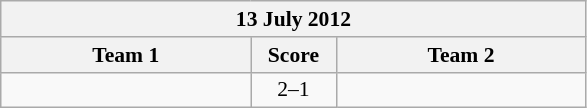<table class="wikitable" style="text-align: center; font-size:90% ">
<tr>
<th colspan=3>13 July 2012</th>
</tr>
<tr>
<th align="right" width="160">Team 1</th>
<th width="50">Score</th>
<th align="left" width="160">Team 2</th>
</tr>
<tr>
<td align=right><strong></strong></td>
<td align=center>2–1</td>
<td align=left></td>
</tr>
</table>
